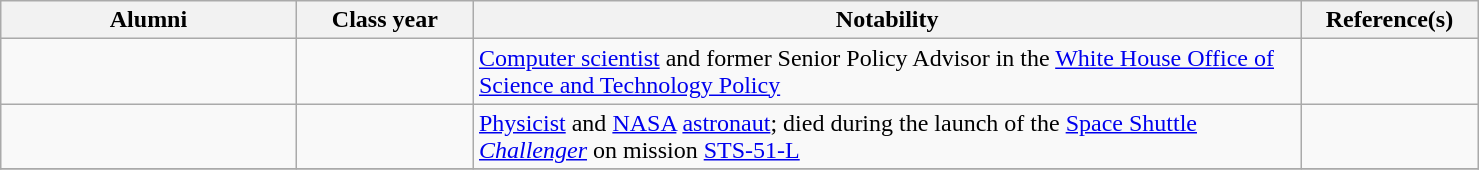<table class="wikitable sortable" style="width:78%;">
<tr valign="top">
<th style="width:20%;">Alumni</th>
<th style="width:12%;">Class year</th>
<th style="width:56%;" class="unsortable">Notability</th>
<th style="width:12%;" class="unsortable">Reference(s)</th>
</tr>
<tr valign="top">
<td></td>
<td></td>
<td><a href='#'>Computer scientist</a> and former Senior Policy Advisor in the <a href='#'>White House Office of Science and Technology Policy</a></td>
<td></td>
</tr>
<tr>
<td></td>
<td></td>
<td><a href='#'>Physicist</a> and <a href='#'>NASA</a> <a href='#'>astronaut</a>; died during the launch of the <a href='#'>Space Shuttle <em>Challenger</em></a> on mission <a href='#'>STS-51-L</a></td>
<td></td>
</tr>
<tr>
</tr>
</table>
